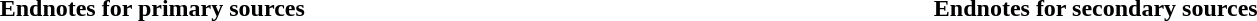<table>
<tr>
<th width="50%">Endnotes for primary sources</th>
<th width="50%">Endnotes for secondary sources</th>
<td></td>
</tr>
<tr>
<td></td>
<td></td>
</tr>
</table>
